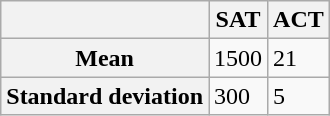<table class="wikitable">
<tr>
<th></th>
<th>SAT</th>
<th>ACT</th>
</tr>
<tr>
<th>Mean</th>
<td>1500</td>
<td>21</td>
</tr>
<tr>
<th>Standard deviation</th>
<td>300</td>
<td>5</td>
</tr>
</table>
